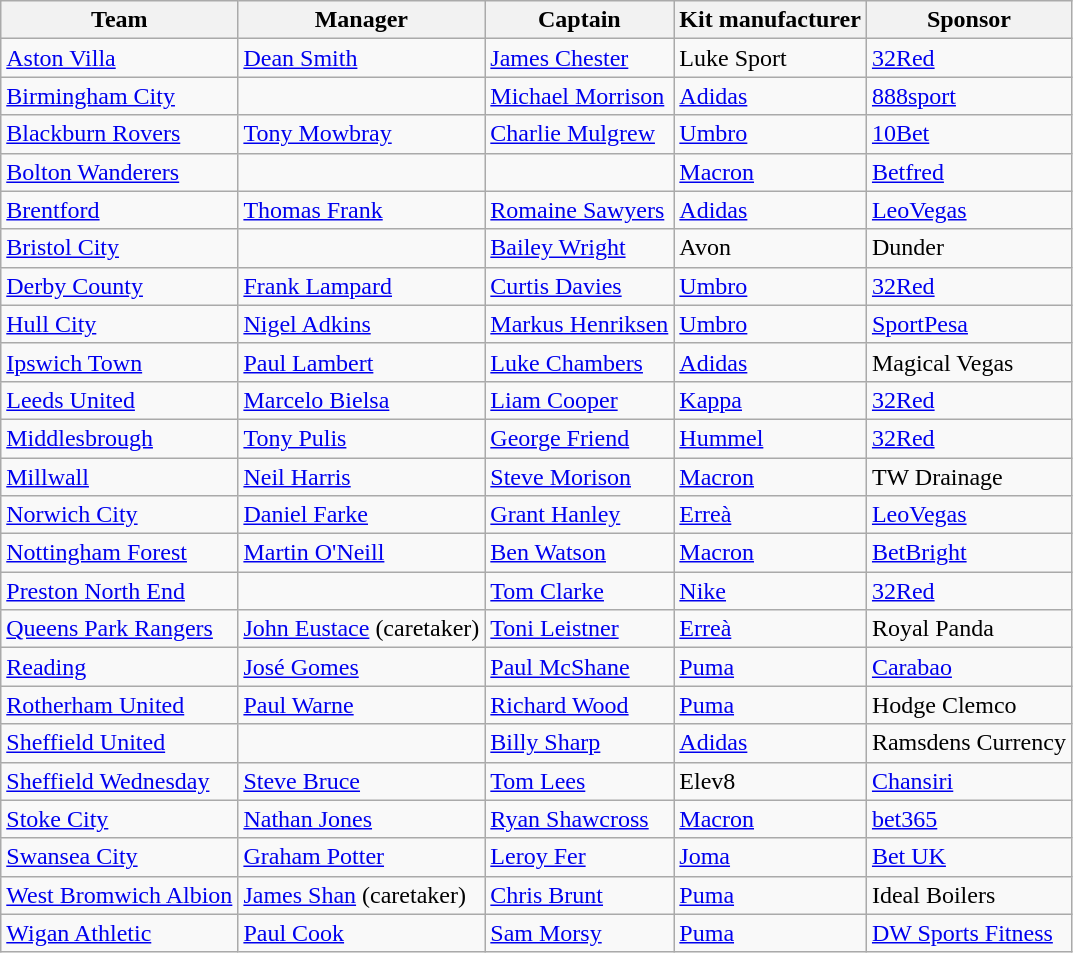<table class="wikitable sortable" style="text-align: left;">
<tr>
<th>Team</th>
<th>Manager</th>
<th>Captain</th>
<th>Kit manufacturer</th>
<th>Sponsor</th>
</tr>
<tr>
<td><a href='#'>Aston Villa</a></td>
<td> <a href='#'>Dean Smith</a></td>
<td> <a href='#'>James Chester</a></td>
<td>Luke Sport</td>
<td><a href='#'>32Red</a></td>
</tr>
<tr>
<td><a href='#'>Birmingham City</a></td>
<td> </td>
<td> <a href='#'>Michael Morrison</a></td>
<td><a href='#'>Adidas</a></td>
<td><a href='#'>888sport</a></td>
</tr>
<tr>
<td><a href='#'>Blackburn Rovers</a></td>
<td> <a href='#'>Tony Mowbray</a></td>
<td> <a href='#'>Charlie Mulgrew</a></td>
<td><a href='#'>Umbro</a></td>
<td><a href='#'>10Bet</a></td>
</tr>
<tr>
<td><a href='#'>Bolton Wanderers</a></td>
<td> </td>
<td> </td>
<td><a href='#'>Macron</a></td>
<td><a href='#'>Betfred</a></td>
</tr>
<tr>
<td><a href='#'>Brentford</a></td>
<td> <a href='#'>Thomas Frank</a></td>
<td> <a href='#'>Romaine Sawyers</a></td>
<td><a href='#'>Adidas</a></td>
<td><a href='#'>LeoVegas</a></td>
</tr>
<tr>
<td><a href='#'>Bristol City</a></td>
<td> </td>
<td> <a href='#'>Bailey Wright</a></td>
<td>Avon</td>
<td>Dunder</td>
</tr>
<tr>
<td><a href='#'>Derby County</a></td>
<td> <a href='#'>Frank Lampard</a></td>
<td> <a href='#'>Curtis Davies</a></td>
<td><a href='#'>Umbro</a></td>
<td><a href='#'>32Red</a></td>
</tr>
<tr>
<td><a href='#'>Hull City</a></td>
<td> <a href='#'>Nigel Adkins</a></td>
<td> <a href='#'>Markus Henriksen</a></td>
<td><a href='#'>Umbro</a></td>
<td><a href='#'>SportPesa</a></td>
</tr>
<tr>
<td><a href='#'>Ipswich Town</a></td>
<td> <a href='#'>Paul Lambert</a></td>
<td> <a href='#'>Luke Chambers</a></td>
<td><a href='#'>Adidas</a></td>
<td>Magical Vegas</td>
</tr>
<tr>
<td><a href='#'>Leeds United</a></td>
<td> <a href='#'>Marcelo Bielsa</a></td>
<td> <a href='#'>Liam Cooper</a></td>
<td><a href='#'>Kappa</a></td>
<td><a href='#'>32Red</a></td>
</tr>
<tr>
<td><a href='#'>Middlesbrough</a></td>
<td> <a href='#'>Tony Pulis</a></td>
<td> <a href='#'>George Friend</a></td>
<td><a href='#'>Hummel</a></td>
<td><a href='#'>32Red</a></td>
</tr>
<tr>
<td><a href='#'>Millwall</a></td>
<td> <a href='#'>Neil Harris</a></td>
<td> <a href='#'>Steve Morison</a></td>
<td><a href='#'>Macron</a></td>
<td>TW Drainage</td>
</tr>
<tr>
<td><a href='#'>Norwich City</a></td>
<td> <a href='#'>Daniel Farke</a></td>
<td> <a href='#'>Grant Hanley</a></td>
<td><a href='#'>Erreà</a></td>
<td><a href='#'>LeoVegas</a></td>
</tr>
<tr>
<td><a href='#'>Nottingham Forest</a></td>
<td> <a href='#'>Martin O'Neill</a></td>
<td> <a href='#'>Ben Watson</a></td>
<td><a href='#'>Macron</a></td>
<td><a href='#'>BetBright</a></td>
</tr>
<tr>
<td><a href='#'>Preston North End</a></td>
<td> </td>
<td> <a href='#'>Tom Clarke</a></td>
<td><a href='#'>Nike</a></td>
<td><a href='#'>32Red</a></td>
</tr>
<tr>
<td><a href='#'>Queens Park Rangers</a></td>
<td> <a href='#'>John Eustace</a> (caretaker)</td>
<td> <a href='#'>Toni Leistner</a></td>
<td><a href='#'>Erreà</a></td>
<td>Royal Panda</td>
</tr>
<tr>
<td><a href='#'>Reading</a></td>
<td> <a href='#'>José Gomes</a></td>
<td> <a href='#'>Paul McShane</a></td>
<td><a href='#'>Puma</a></td>
<td><a href='#'>Carabao</a></td>
</tr>
<tr>
<td><a href='#'>Rotherham United</a></td>
<td> <a href='#'>Paul Warne</a></td>
<td> <a href='#'>Richard Wood</a></td>
<td><a href='#'>Puma</a></td>
<td>Hodge Clemco</td>
</tr>
<tr>
<td><a href='#'>Sheffield United</a></td>
<td> </td>
<td> <a href='#'>Billy Sharp</a></td>
<td><a href='#'>Adidas</a></td>
<td>Ramsdens Currency</td>
</tr>
<tr>
<td><a href='#'>Sheffield Wednesday</a></td>
<td> <a href='#'>Steve Bruce</a></td>
<td> <a href='#'>Tom Lees</a></td>
<td>Elev8</td>
<td><a href='#'>Chansiri</a></td>
</tr>
<tr>
<td><a href='#'>Stoke City</a></td>
<td> <a href='#'>Nathan Jones</a></td>
<td> <a href='#'>Ryan Shawcross</a></td>
<td><a href='#'>Macron</a></td>
<td><a href='#'>bet365</a></td>
</tr>
<tr>
<td><a href='#'>Swansea City</a></td>
<td> <a href='#'>Graham Potter</a></td>
<td> <a href='#'>Leroy Fer</a></td>
<td><a href='#'>Joma</a></td>
<td><a href='#'>Bet UK</a></td>
</tr>
<tr>
<td><a href='#'>West Bromwich Albion</a></td>
<td> <a href='#'>James Shan</a> (caretaker)</td>
<td> <a href='#'>Chris Brunt</a></td>
<td><a href='#'>Puma</a></td>
<td>Ideal Boilers</td>
</tr>
<tr>
<td><a href='#'>Wigan Athletic</a></td>
<td> <a href='#'>Paul Cook</a></td>
<td> <a href='#'>Sam Morsy</a></td>
<td><a href='#'>Puma</a></td>
<td><a href='#'>DW Sports Fitness</a></td>
</tr>
</table>
